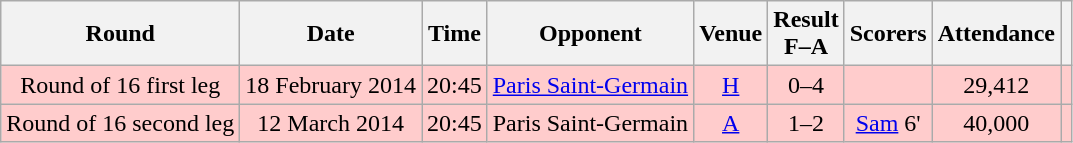<table class="wikitable" style="text-align:center">
<tr>
<th>Round</th>
<th>Date</th>
<th>Time</th>
<th>Opponent</th>
<th>Venue</th>
<th>Result<br>F–A</th>
<th>Scorers</th>
<th>Attendance</th>
<th></th>
</tr>
<tr style="background:#fcc">
<td>Round of 16 first leg</td>
<td>18 February 2014</td>
<td>20:45</td>
<td><a href='#'>Paris Saint-Germain</a></td>
<td><a href='#'>H</a></td>
<td>0–4</td>
<td></td>
<td>29,412</td>
<td></td>
</tr>
<tr style="background:#fcc">
<td>Round of 16 second leg</td>
<td>12 March 2014</td>
<td>20:45</td>
<td>Paris Saint-Germain</td>
<td><a href='#'>A</a></td>
<td>1–2</td>
<td><a href='#'>Sam</a> 6'</td>
<td>40,000</td>
<td></td>
</tr>
</table>
